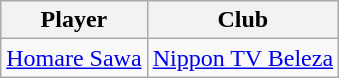<table class="wikitable">
<tr>
<th>Player</th>
<th>Club</th>
</tr>
<tr>
<td> <a href='#'>Homare Sawa</a></td>
<td><a href='#'>Nippon TV Beleza</a></td>
</tr>
</table>
